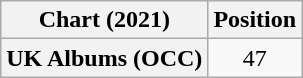<table class="wikitable plainrowheaders" style="text-align:center">
<tr>
<th scope="col">Chart (2021)</th>
<th scope="col">Position</th>
</tr>
<tr>
<th scope="row">UK Albums (OCC)</th>
<td>47</td>
</tr>
</table>
